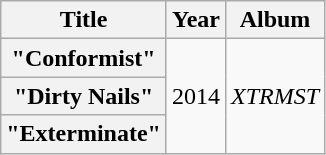<table class="wikitable plainrowheaders" style="text-align:center;">
<tr>
<th scope="col">Title</th>
<th scope="col">Year</th>
<th scope="col">Album</th>
</tr>
<tr>
<th scope="row">"Conformist"</th>
<td rowspan="3">2014</td>
<td rowspan="3"><em>XTRMST</em></td>
</tr>
<tr>
<th scope="row">"Dirty Nails"</th>
</tr>
<tr>
<th scope="row">"Exterminate"</th>
</tr>
</table>
